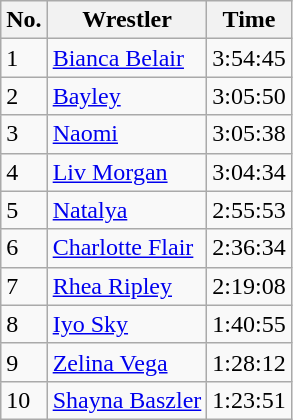<table class="wikitable sortable">
<tr>
<th>No.</th>
<th>Wrestler</th>
<th>Time</th>
</tr>
<tr>
<td>1</td>
<td><a href='#'>Bianca Belair</a></td>
<td>3:54:45</td>
</tr>
<tr>
<td>2</td>
<td><a href='#'>Bayley</a></td>
<td>3:05:50</td>
</tr>
<tr>
<td>3</td>
<td><a href='#'>Naomi</a></td>
<td>3:05:38</td>
</tr>
<tr>
<td>4</td>
<td><a href='#'>Liv Morgan</a></td>
<td>3:04:34</td>
</tr>
<tr>
<td>5</td>
<td><a href='#'>Natalya</a></td>
<td>2:55:53</td>
</tr>
<tr>
<td>6</td>
<td><a href='#'>Charlotte Flair</a></td>
<td>2:36:34</td>
</tr>
<tr>
<td>7</td>
<td><a href='#'>Rhea Ripley</a></td>
<td>2:19:08</td>
</tr>
<tr>
<td>8</td>
<td><a href='#'>Iyo Sky</a></td>
<td>1:40:55</td>
</tr>
<tr>
<td>9</td>
<td><a href='#'>Zelina Vega</a></td>
<td>1:28:12</td>
</tr>
<tr>
<td>10</td>
<td><a href='#'>Shayna Baszler</a></td>
<td>1:23:51</td>
</tr>
</table>
